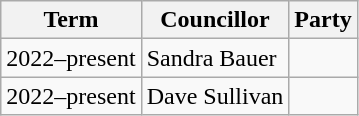<table class="wikitable">
<tr>
<th>Term</th>
<th>Councillor</th>
<th colspan=2>Party</th>
</tr>
<tr>
<td>2022–present</td>
<td>Sandra Bauer</td>
<td></td>
</tr>
<tr>
<td>2022–present</td>
<td>Dave Sullivan</td>
<td></td>
</tr>
</table>
